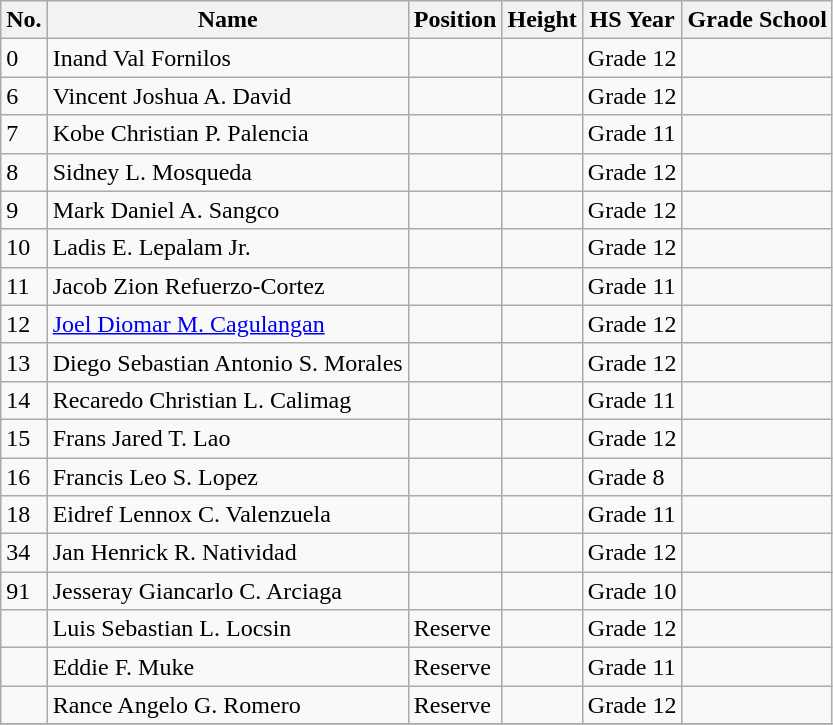<table class="wikitable">
<tr>
<th>No.</th>
<th>Name</th>
<th>Position</th>
<th>Height</th>
<th>HS Year</th>
<th>Grade School</th>
</tr>
<tr>
<td>0</td>
<td>Inand Val Fornilos</td>
<td></td>
<td></td>
<td>Grade 12</td>
<td></td>
</tr>
<tr>
<td>6</td>
<td>Vincent Joshua A. David</td>
<td></td>
<td></td>
<td>Grade 12</td>
<td></td>
</tr>
<tr>
<td>7</td>
<td>Kobe Christian P. Palencia</td>
<td></td>
<td></td>
<td>Grade 11</td>
<td></td>
</tr>
<tr>
<td>8</td>
<td>Sidney L. Mosqueda</td>
<td></td>
<td></td>
<td>Grade 12</td>
<td></td>
</tr>
<tr>
<td>9</td>
<td>Mark Daniel A. Sangco</td>
<td></td>
<td></td>
<td>Grade 12</td>
<td></td>
</tr>
<tr>
<td>10</td>
<td>Ladis E. Lepalam Jr.</td>
<td></td>
<td></td>
<td>Grade 12</td>
<td></td>
</tr>
<tr>
<td>11</td>
<td>Jacob Zion Refuerzo-Cortez</td>
<td></td>
<td></td>
<td>Grade 11</td>
<td></td>
</tr>
<tr>
<td>12</td>
<td><a href='#'>Joel Diomar M. Cagulangan</a></td>
<td></td>
<td></td>
<td>Grade 12</td>
<td></td>
</tr>
<tr>
<td>13</td>
<td>Diego Sebastian Antonio S. Morales</td>
<td></td>
<td></td>
<td>Grade 12</td>
<td></td>
</tr>
<tr>
<td>14</td>
<td>Recaredo Christian L. Calimag</td>
<td></td>
<td></td>
<td>Grade 11</td>
<td></td>
</tr>
<tr>
<td>15</td>
<td>Frans Jared T. Lao</td>
<td></td>
<td></td>
<td>Grade 12</td>
<td></td>
</tr>
<tr>
<td>16</td>
<td>Francis Leo S. Lopez</td>
<td></td>
<td></td>
<td>Grade 8</td>
<td></td>
</tr>
<tr>
<td>18</td>
<td>Eidref Lennox C. Valenzuela</td>
<td></td>
<td></td>
<td>Grade 11</td>
<td></td>
</tr>
<tr>
<td>34</td>
<td>Jan Henrick R. Natividad</td>
<td></td>
<td></td>
<td>Grade 12</td>
<td></td>
</tr>
<tr>
<td>91</td>
<td>Jesseray Giancarlo C. Arciaga</td>
<td></td>
<td></td>
<td>Grade 10</td>
<td></td>
</tr>
<tr>
<td></td>
<td>Luis Sebastian L. Locsin</td>
<td>Reserve</td>
<td></td>
<td>Grade 12</td>
<td></td>
</tr>
<tr>
<td></td>
<td>Eddie F. Muke</td>
<td>Reserve</td>
<td></td>
<td>Grade 11</td>
<td></td>
</tr>
<tr>
<td></td>
<td>Rance Angelo G. Romero</td>
<td>Reserve</td>
<td></td>
<td>Grade 12</td>
<td></td>
</tr>
<tr>
</tr>
</table>
